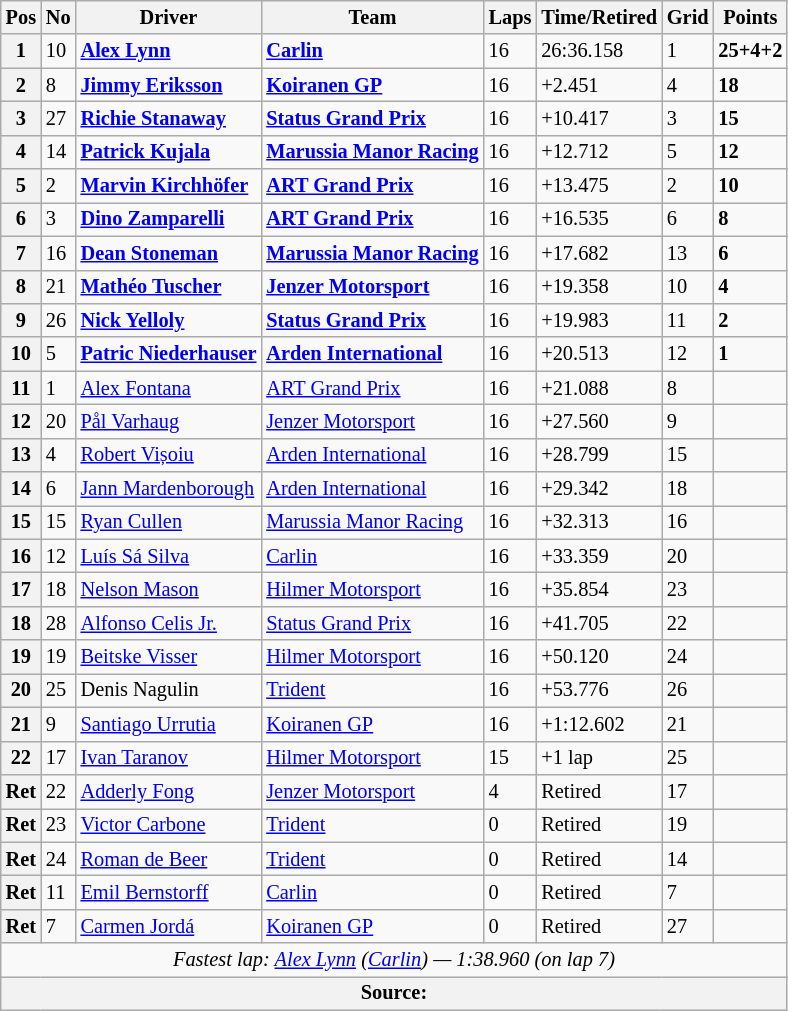<table class="wikitable" style="font-size:85%">
<tr>
<th>Pos</th>
<th>No</th>
<th>Driver</th>
<th>Team</th>
<th>Laps</th>
<th>Time/Retired</th>
<th>Grid</th>
<th>Points</th>
</tr>
<tr>
<th>1</th>
<td>10</td>
<td> <strong><a href='#'>Alex Lynn</a></strong></td>
<td><strong><a href='#'>Carlin</a></strong></td>
<td>16</td>
<td>26:36.158</td>
<td>1</td>
<td><strong>25+4+2</strong></td>
</tr>
<tr>
<th>2</th>
<td>8</td>
<td> <strong><a href='#'>Jimmy Eriksson</a></strong></td>
<td><strong><a href='#'>Koiranen GP</a></strong></td>
<td>16</td>
<td>+2.451</td>
<td>4</td>
<td><strong>18</strong></td>
</tr>
<tr>
<th>3</th>
<td>27</td>
<td> <strong><a href='#'>Richie Stanaway</a></strong></td>
<td><strong><a href='#'>Status Grand Prix</a></strong></td>
<td>16</td>
<td>+10.417</td>
<td>3</td>
<td><strong>15</strong></td>
</tr>
<tr>
<th>4</th>
<td>14</td>
<td> <strong><a href='#'>Patrick Kujala</a></strong></td>
<td><strong><a href='#'>Marussia Manor Racing</a></strong></td>
<td>16</td>
<td>+12.712</td>
<td>5</td>
<td><strong>12</strong></td>
</tr>
<tr>
<th>5</th>
<td>2</td>
<td> <strong><a href='#'>Marvin Kirchhöfer</a></strong></td>
<td><strong><a href='#'>ART Grand Prix</a></strong></td>
<td>16</td>
<td>+13.475</td>
<td>2</td>
<td><strong>10</strong></td>
</tr>
<tr>
<th>6</th>
<td>3</td>
<td> <strong><a href='#'>Dino Zamparelli</a></strong></td>
<td><strong><a href='#'>ART Grand Prix</a></strong></td>
<td>16</td>
<td>+16.535</td>
<td>6</td>
<td><strong>8</strong></td>
</tr>
<tr>
<th>7</th>
<td>16</td>
<td> <strong><a href='#'>Dean Stoneman</a></strong></td>
<td><strong><a href='#'>Marussia Manor Racing</a></strong></td>
<td>16</td>
<td>+17.682</td>
<td>13</td>
<td><strong>6</strong></td>
</tr>
<tr>
<th>8</th>
<td>21</td>
<td> <strong><a href='#'>Mathéo Tuscher</a></strong></td>
<td><strong><a href='#'>Jenzer Motorsport</a></strong></td>
<td>16</td>
<td>+19.358</td>
<td>10</td>
<td><strong>4</strong></td>
</tr>
<tr>
<th>9</th>
<td>26</td>
<td> <strong><a href='#'>Nick Yelloly</a></strong></td>
<td><strong><a href='#'>Status Grand Prix</a></strong></td>
<td>16</td>
<td>+19.983</td>
<td>11</td>
<td><strong>2</strong></td>
</tr>
<tr>
<th>10</th>
<td>5</td>
<td> <strong><a href='#'>Patric Niederhauser</a></strong></td>
<td><strong><a href='#'>Arden International</a></strong></td>
<td>16</td>
<td>+20.513</td>
<td>12</td>
<td><strong>1</strong></td>
</tr>
<tr>
<th>11</th>
<td>1</td>
<td> <a href='#'>Alex Fontana</a></td>
<td><a href='#'>ART Grand Prix</a></td>
<td>16</td>
<td>+21.088</td>
<td>8</td>
<td></td>
</tr>
<tr>
<th>12</th>
<td>20</td>
<td> <a href='#'>Pål Varhaug</a></td>
<td><a href='#'>Jenzer Motorsport</a></td>
<td>16</td>
<td>+27.560</td>
<td>9</td>
<td></td>
</tr>
<tr>
<th>13</th>
<td>4</td>
<td> <a href='#'>Robert Vișoiu</a></td>
<td><a href='#'>Arden International</a></td>
<td>16</td>
<td>+28.799</td>
<td>15</td>
<td></td>
</tr>
<tr>
<th>14</th>
<td>6</td>
<td> <a href='#'>Jann Mardenborough</a></td>
<td><a href='#'>Arden International</a></td>
<td>16</td>
<td>+29.342</td>
<td>18</td>
<td></td>
</tr>
<tr>
<th>15</th>
<td>15</td>
<td> <a href='#'>Ryan Cullen</a></td>
<td><a href='#'>Marussia Manor Racing</a></td>
<td>16</td>
<td>+32.313</td>
<td>16</td>
<td></td>
</tr>
<tr>
<th>16</th>
<td>12</td>
<td> <a href='#'>Luís Sá Silva</a></td>
<td><a href='#'>Carlin</a></td>
<td>16</td>
<td>+33.359</td>
<td>20</td>
<td></td>
</tr>
<tr>
<th>17</th>
<td>18</td>
<td> <a href='#'>Nelson Mason</a></td>
<td><a href='#'>Hilmer Motorsport</a></td>
<td>16</td>
<td>+35.854</td>
<td>23</td>
<td></td>
</tr>
<tr>
<th>18</th>
<td>28</td>
<td> <a href='#'>Alfonso Celis Jr.</a></td>
<td><a href='#'>Status Grand Prix</a></td>
<td>16</td>
<td>+41.705</td>
<td>22</td>
<td></td>
</tr>
<tr>
<th>19</th>
<td>19</td>
<td> <a href='#'>Beitske Visser</a></td>
<td><a href='#'>Hilmer Motorsport</a></td>
<td>16</td>
<td>+50.120</td>
<td>24</td>
<td></td>
</tr>
<tr>
<th>20</th>
<td>25</td>
<td> Denis Nagulin</td>
<td><a href='#'>Trident</a></td>
<td>16</td>
<td>+53.776</td>
<td>26</td>
<td></td>
</tr>
<tr>
<th>21</th>
<td>9</td>
<td> <a href='#'>Santiago Urrutia</a></td>
<td><a href='#'>Koiranen GP</a></td>
<td>16</td>
<td>+1:12.602</td>
<td>21</td>
<td></td>
</tr>
<tr>
<th>22</th>
<td>17</td>
<td> <a href='#'>Ivan Taranov</a></td>
<td><a href='#'>Hilmer Motorsport</a></td>
<td>15</td>
<td>+1 lap</td>
<td>25</td>
<td></td>
</tr>
<tr>
<th>Ret</th>
<td>22</td>
<td> <a href='#'>Adderly Fong</a></td>
<td><a href='#'>Jenzer Motorsport</a></td>
<td>4</td>
<td>Retired</td>
<td>17</td>
<td></td>
</tr>
<tr>
<th>Ret</th>
<td>23</td>
<td> <a href='#'>Victor Carbone</a></td>
<td><a href='#'>Trident</a></td>
<td>0</td>
<td>Retired</td>
<td>19</td>
<td></td>
</tr>
<tr>
<th>Ret</th>
<td>24</td>
<td> <a href='#'>Roman de Beer</a></td>
<td><a href='#'>Trident</a></td>
<td>0</td>
<td>Retired</td>
<td>14</td>
<td></td>
</tr>
<tr>
<th>Ret</th>
<td>11</td>
<td> <a href='#'>Emil Bernstorff</a></td>
<td><a href='#'>Carlin</a></td>
<td>0</td>
<td>Retired</td>
<td>7</td>
<td></td>
</tr>
<tr>
<th>Ret</th>
<td>7</td>
<td> <a href='#'>Carmen Jordá</a></td>
<td><a href='#'>Koiranen GP</a></td>
<td>0</td>
<td>Retired</td>
<td>27</td>
<td></td>
</tr>
<tr>
<td colspan="8" align="center"><em>Fastest lap: <a href='#'>Alex Lynn</a> (<a href='#'>Carlin</a>) — 1:38.960 (on lap 7)</em></td>
</tr>
<tr>
<th colspan="8">Source:</th>
</tr>
</table>
